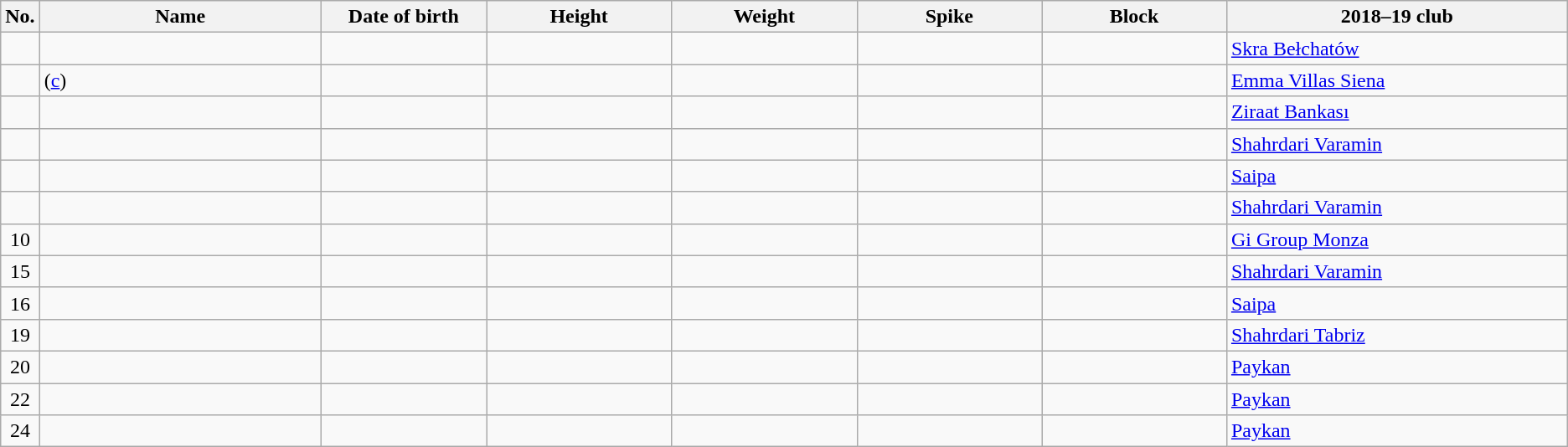<table class="wikitable sortable" style="font-size:100%; text-align:center;">
<tr>
<th>No.</th>
<th style="width:14em">Name</th>
<th style="width:8em">Date of birth</th>
<th style="width:9em">Height</th>
<th style="width:9em">Weight</th>
<th style="width:9em">Spike</th>
<th style="width:9em">Block</th>
<th style="width:17em">2018–19 club</th>
</tr>
<tr>
<td></td>
<td style="text-align:left;"></td>
<td style="text-align:right;"></td>
<td></td>
<td></td>
<td></td>
<td></td>
<td style="text-align:left;"> <a href='#'>Skra Bełchatów</a></td>
</tr>
<tr>
<td></td>
<td style="text-align:left;"> (<a href='#'>c</a>)</td>
<td style="text-align:right;"></td>
<td></td>
<td></td>
<td></td>
<td></td>
<td style="text-align:left;"> <a href='#'>Emma Villas Siena</a></td>
</tr>
<tr>
<td></td>
<td style="text-align:left;"></td>
<td style="text-align:right;"></td>
<td></td>
<td></td>
<td></td>
<td></td>
<td style="text-align:left;"> <a href='#'>Ziraat Bankası</a></td>
</tr>
<tr>
<td></td>
<td style="text-align:left;"></td>
<td style="text-align:right;"></td>
<td></td>
<td></td>
<td></td>
<td></td>
<td style="text-align:left;"> <a href='#'>Shahrdari Varamin</a></td>
</tr>
<tr>
<td></td>
<td style="text-align:left;"></td>
<td style="text-align:right;"></td>
<td></td>
<td></td>
<td></td>
<td></td>
<td style="text-align:left;"> <a href='#'>Saipa</a></td>
</tr>
<tr>
<td></td>
<td style="text-align:left;"></td>
<td style="text-align:right;"></td>
<td></td>
<td></td>
<td></td>
<td></td>
<td style="text-align:left;"> <a href='#'>Shahrdari Varamin</a></td>
</tr>
<tr>
<td>10</td>
<td style="text-align:left;"></td>
<td style="text-align:right;"></td>
<td></td>
<td></td>
<td></td>
<td></td>
<td style="text-align:left;"> <a href='#'>Gi Group Monza</a></td>
</tr>
<tr>
<td>15</td>
<td style="text-align:left;"></td>
<td style="text-align:right;"></td>
<td></td>
<td></td>
<td></td>
<td></td>
<td style="text-align:left;"> <a href='#'>Shahrdari Varamin</a></td>
</tr>
<tr>
<td>16</td>
<td style="text-align:left;"></td>
<td style="text-align:right;"></td>
<td></td>
<td></td>
<td></td>
<td></td>
<td style="text-align:left;"> <a href='#'>Saipa</a></td>
</tr>
<tr>
<td>19</td>
<td style="text-align:left;"></td>
<td style="text-align:right;"></td>
<td></td>
<td></td>
<td></td>
<td></td>
<td style="text-align:left;"> <a href='#'>Shahrdari Tabriz</a></td>
</tr>
<tr>
<td>20</td>
<td style="text-align:left;"></td>
<td style="text-align:right;"></td>
<td></td>
<td></td>
<td></td>
<td></td>
<td style="text-align:left;"> <a href='#'>Paykan</a></td>
</tr>
<tr>
<td>22</td>
<td style="text-align:left;"></td>
<td style="text-align:right;"></td>
<td></td>
<td></td>
<td></td>
<td></td>
<td style="text-align:left;"> <a href='#'>Paykan</a></td>
</tr>
<tr>
<td>24</td>
<td style="text-align:left;"></td>
<td style="text-align:right;"></td>
<td></td>
<td></td>
<td></td>
<td></td>
<td style="text-align:left;"> <a href='#'>Paykan</a></td>
</tr>
</table>
